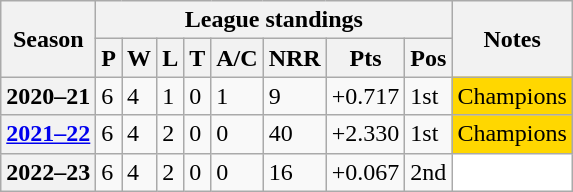<table class="wikitable sortable">
<tr>
<th scope="col" rowspan="2">Season</th>
<th scope="col" colspan="8">League standings</th>
<th scope="col" rowspan="2">Notes</th>
</tr>
<tr>
<th scope="col">P</th>
<th scope="col">W</th>
<th scope="col">L</th>
<th scope="col">T</th>
<th scope="col">A/C</th>
<th scope="col">NRR</th>
<th scope="col">Pts</th>
<th scope="col">Pos</th>
</tr>
<tr>
<th scope="row">2020–21</th>
<td>6</td>
<td>4</td>
<td>1</td>
<td>0</td>
<td>1</td>
<td>9</td>
<td>+0.717</td>
<td>1st</td>
<td style="background: gold;">Champions</td>
</tr>
<tr>
<th scope="row"><a href='#'>2021–22</a></th>
<td>6</td>
<td>4</td>
<td>2</td>
<td>0</td>
<td>0</td>
<td>40</td>
<td>+2.330</td>
<td>1st</td>
<td style="background: gold;">Champions</td>
</tr>
<tr>
<th scope="row">2022–23</th>
<td>6</td>
<td>4</td>
<td>2</td>
<td>0</td>
<td>0</td>
<td>16</td>
<td>+0.067</td>
<td>2nd</td>
<td style="background: white;"></td>
</tr>
</table>
